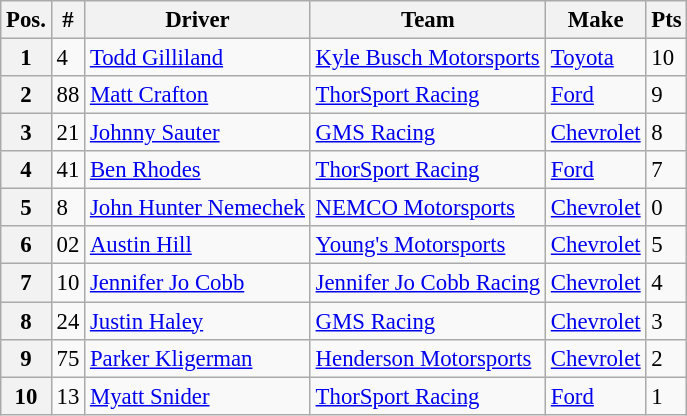<table class="wikitable" style="font-size:95%">
<tr>
<th>Pos.</th>
<th>#</th>
<th>Driver</th>
<th>Team</th>
<th>Make</th>
<th>Pts</th>
</tr>
<tr>
<th>1</th>
<td>4</td>
<td><a href='#'>Todd Gilliland</a></td>
<td><a href='#'>Kyle Busch Motorsports</a></td>
<td><a href='#'>Toyota</a></td>
<td>10</td>
</tr>
<tr>
<th>2</th>
<td>88</td>
<td><a href='#'>Matt Crafton</a></td>
<td><a href='#'>ThorSport Racing</a></td>
<td><a href='#'>Ford</a></td>
<td>9</td>
</tr>
<tr>
<th>3</th>
<td>21</td>
<td><a href='#'>Johnny Sauter</a></td>
<td><a href='#'>GMS Racing</a></td>
<td><a href='#'>Chevrolet</a></td>
<td>8</td>
</tr>
<tr>
<th>4</th>
<td>41</td>
<td><a href='#'>Ben Rhodes</a></td>
<td><a href='#'>ThorSport Racing</a></td>
<td><a href='#'>Ford</a></td>
<td>7</td>
</tr>
<tr>
<th>5</th>
<td>8</td>
<td><a href='#'>John Hunter Nemechek</a></td>
<td><a href='#'>NEMCO Motorsports</a></td>
<td><a href='#'>Chevrolet</a></td>
<td>0</td>
</tr>
<tr>
<th>6</th>
<td>02</td>
<td><a href='#'>Austin Hill</a></td>
<td><a href='#'>Young's Motorsports</a></td>
<td><a href='#'>Chevrolet</a></td>
<td>5</td>
</tr>
<tr>
<th>7</th>
<td>10</td>
<td><a href='#'>Jennifer Jo Cobb</a></td>
<td><a href='#'>Jennifer Jo Cobb Racing</a></td>
<td><a href='#'>Chevrolet</a></td>
<td>4</td>
</tr>
<tr>
<th>8</th>
<td>24</td>
<td><a href='#'>Justin Haley</a></td>
<td><a href='#'>GMS Racing</a></td>
<td><a href='#'>Chevrolet</a></td>
<td>3</td>
</tr>
<tr>
<th>9</th>
<td>75</td>
<td><a href='#'>Parker Kligerman</a></td>
<td><a href='#'>Henderson Motorsports</a></td>
<td><a href='#'>Chevrolet</a></td>
<td>2</td>
</tr>
<tr>
<th>10</th>
<td>13</td>
<td><a href='#'>Myatt Snider</a></td>
<td><a href='#'>ThorSport Racing</a></td>
<td><a href='#'>Ford</a></td>
<td>1</td>
</tr>
</table>
